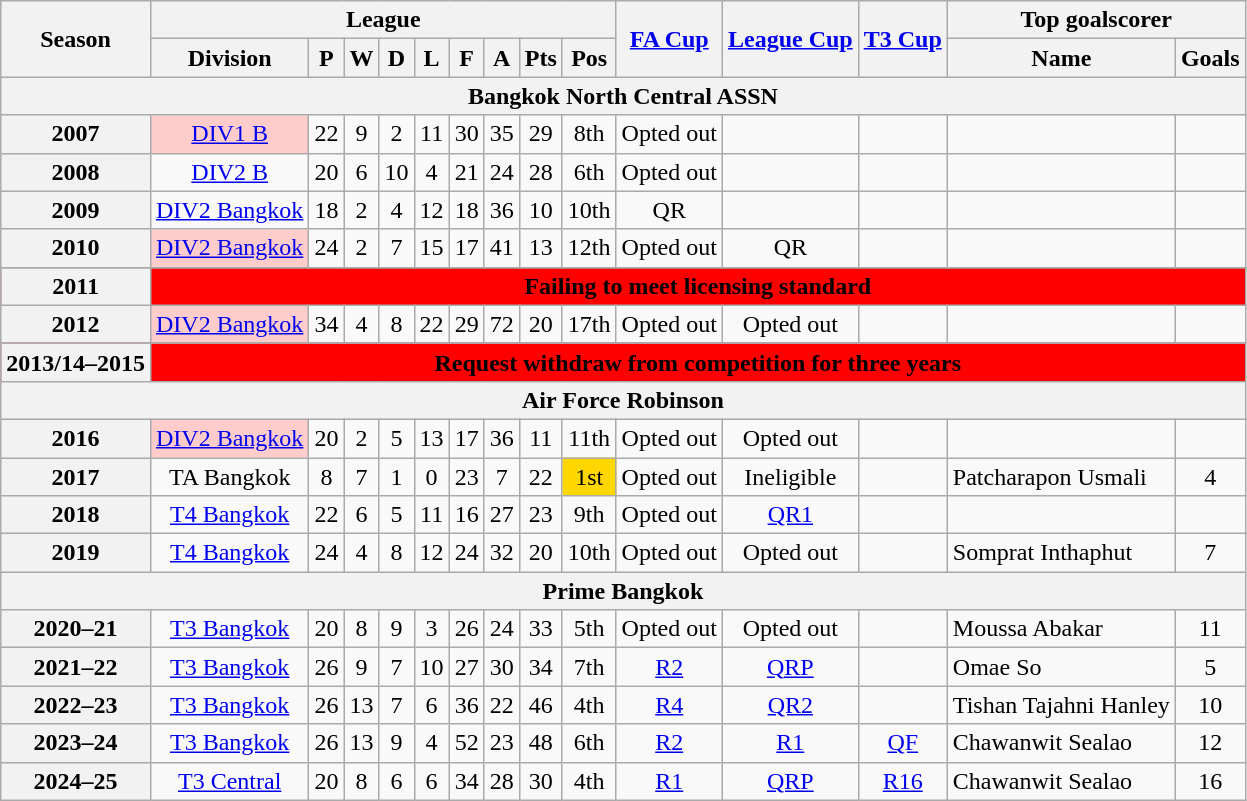<table class="wikitable" style="text-align: center">
<tr>
<th rowspan=2>Season</th>
<th colspan=9>League</th>
<th rowspan=2><a href='#'>FA Cup</a></th>
<th rowspan=2><a href='#'>League Cup</a></th>
<th rowspan=2><a href='#'>T3 Cup</a></th>
<th colspan=2>Top goalscorer</th>
</tr>
<tr>
<th>Division</th>
<th>P</th>
<th>W</th>
<th>D</th>
<th>L</th>
<th>F</th>
<th>A</th>
<th>Pts</th>
<th>Pos</th>
<th>Name</th>
<th>Goals</th>
</tr>
<tr>
<th colspan="15">Bangkok North Central ASSN</th>
</tr>
<tr>
<th>2007</th>
<td bgcolor="#FFCCCC"><a href='#'>DIV1 B</a></td>
<td>22</td>
<td>9</td>
<td>2</td>
<td>11</td>
<td>30</td>
<td>35</td>
<td>29</td>
<td>8th</td>
<td>Opted out</td>
<td></td>
<td></td>
<td></td>
<td></td>
</tr>
<tr>
<th>2008</th>
<td><a href='#'>DIV2 B</a></td>
<td>20</td>
<td>6</td>
<td>10</td>
<td>4</td>
<td>21</td>
<td>24</td>
<td>28</td>
<td>6th</td>
<td>Opted out</td>
<td></td>
<td></td>
<td></td>
<td></td>
</tr>
<tr>
<th>2009</th>
<td><a href='#'>DIV2 Bangkok</a></td>
<td>18</td>
<td>2</td>
<td>4</td>
<td>12</td>
<td>18</td>
<td>36</td>
<td>10</td>
<td>10th</td>
<td>QR</td>
<td></td>
<td></td>
<td></td>
<td></td>
</tr>
<tr>
<th>2010</th>
<td bgcolor="#FFCCCC"><a href='#'>DIV2 Bangkok</a></td>
<td>24</td>
<td>2</td>
<td>7</td>
<td>15</td>
<td>17</td>
<td>41</td>
<td>13</td>
<td>12th</td>
<td>Opted out</td>
<td>QR</td>
<td></td>
<td></td>
<td></td>
</tr>
<tr>
</tr>
<tr bgcolor=red>
<th>2011</th>
<td colspan="15"><strong>Failing to meet licensing standard</strong></td>
</tr>
<tr>
<th>2012</th>
<td bgcolor="#FFCCCC"><a href='#'>DIV2 Bangkok</a></td>
<td>34</td>
<td>4</td>
<td>8</td>
<td>22</td>
<td>29</td>
<td>72</td>
<td>20</td>
<td>17th</td>
<td>Opted out</td>
<td>Opted out</td>
<td></td>
<td></td>
<td></td>
</tr>
<tr>
</tr>
<tr bgcolor=red>
<th>2013/14–2015</th>
<td colspan="15"><strong>Request withdraw from competition for three years</strong></td>
</tr>
<tr>
<th colspan="15">Air Force Robinson</th>
</tr>
<tr>
<th>2016</th>
<td bgcolor= "#FFCCCC"><a href='#'>DIV2 Bangkok</a></td>
<td>20</td>
<td>2</td>
<td>5</td>
<td>13</td>
<td>17</td>
<td>36</td>
<td>11</td>
<td>11th</td>
<td>Opted out</td>
<td>Opted out</td>
<td></td>
<td></td>
<td></td>
</tr>
<tr>
<th>2017</th>
<td>TA Bangkok</td>
<td>8</td>
<td>7</td>
<td>1</td>
<td>0</td>
<td>23</td>
<td>7</td>
<td>22</td>
<td bgcolor=gold>1st</td>
<td>Opted out</td>
<td>Ineligible</td>
<td></td>
<td align="left"> Patcharapon Usmali</td>
<td>4</td>
</tr>
<tr>
<th>2018</th>
<td><a href='#'>T4 Bangkok</a></td>
<td>22</td>
<td>6</td>
<td>5</td>
<td>11</td>
<td>16</td>
<td>27</td>
<td>23</td>
<td>9th</td>
<td>Opted out</td>
<td><a href='#'>QR1</a></td>
<td></td>
<td></td>
<td></td>
</tr>
<tr>
<th>2019</th>
<td><a href='#'>T4 Bangkok</a></td>
<td>24</td>
<td>4</td>
<td>8</td>
<td>12</td>
<td>24</td>
<td>32</td>
<td>20</td>
<td>10th</td>
<td>Opted out</td>
<td>Opted out</td>
<td></td>
<td align="left"> Somprat Inthaphut</td>
<td>7</td>
</tr>
<tr>
<th colspan="15">Prime Bangkok</th>
</tr>
<tr>
<th>2020–21</th>
<td><a href='#'>T3 Bangkok</a></td>
<td>20</td>
<td>8</td>
<td>9</td>
<td>3</td>
<td>26</td>
<td>24</td>
<td>33</td>
<td>5th</td>
<td>Opted out</td>
<td>Opted out</td>
<td></td>
<td align="left"> Moussa Abakar</td>
<td>11</td>
</tr>
<tr>
<th>2021–22</th>
<td><a href='#'>T3 Bangkok</a></td>
<td>26</td>
<td>9</td>
<td>7</td>
<td>10</td>
<td>27</td>
<td>30</td>
<td>34</td>
<td>7th</td>
<td><a href='#'>R2</a></td>
<td><a href='#'>QRP</a></td>
<td></td>
<td align="left"> Omae So</td>
<td>5</td>
</tr>
<tr>
<th>2022–23</th>
<td><a href='#'>T3 Bangkok</a></td>
<td>26</td>
<td>13</td>
<td>7</td>
<td>6</td>
<td>36</td>
<td>22</td>
<td>46</td>
<td>4th</td>
<td><a href='#'>R4</a></td>
<td><a href='#'>QR2</a></td>
<td></td>
<td align="left"> Tishan Tajahni Hanley</td>
<td>10</td>
</tr>
<tr>
<th>2023–24</th>
<td><a href='#'>T3 Bangkok</a></td>
<td>26</td>
<td>13</td>
<td>9</td>
<td>4</td>
<td>52</td>
<td>23</td>
<td>48</td>
<td>6th</td>
<td><a href='#'>R2</a></td>
<td><a href='#'>R1</a></td>
<td><a href='#'>QF</a></td>
<td align="left"> Chawanwit Sealao</td>
<td>12</td>
</tr>
<tr>
<th>2024–25</th>
<td><a href='#'>T3 Central</a></td>
<td>20</td>
<td>8</td>
<td>6</td>
<td>6</td>
<td>34</td>
<td>28</td>
<td>30</td>
<td>4th</td>
<td><a href='#'>R1</a></td>
<td><a href='#'>QRP</a></td>
<td><a href='#'>R16</a></td>
<td align="left"> Chawanwit Sealao</td>
<td>16</td>
</tr>
</table>
